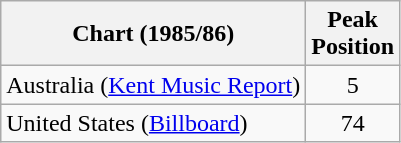<table class="wikitable">
<tr>
<th>Chart (1985/86)</th>
<th>Peak<br>Position</th>
</tr>
<tr>
<td>Australia (<a href='#'>Kent Music Report</a>)</td>
<td align="center">5</td>
</tr>
<tr>
<td>United States (<a href='#'>Billboard</a>)</td>
<td align="center">74</td>
</tr>
</table>
